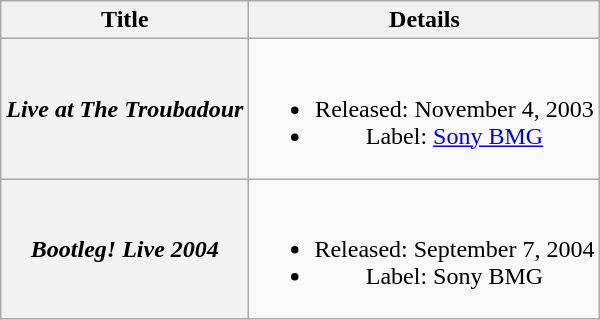<table class="wikitable plainrowheaders" style="text-align:center;">
<tr>
<th scope="col">Title</th>
<th scope="col">Details</th>
</tr>
<tr>
<th scope="row"><em>Live at The Troubadour</em></th>
<td><br><ul><li>Released: November 4, 2003</li><li>Label: <a href='#'>Sony BMG</a></li></ul></td>
</tr>
<tr>
<th scope="row"><em>Bootleg! Live 2004</em></th>
<td><br><ul><li>Released: September 7, 2004</li><li>Label: Sony BMG</li></ul></td>
</tr>
</table>
